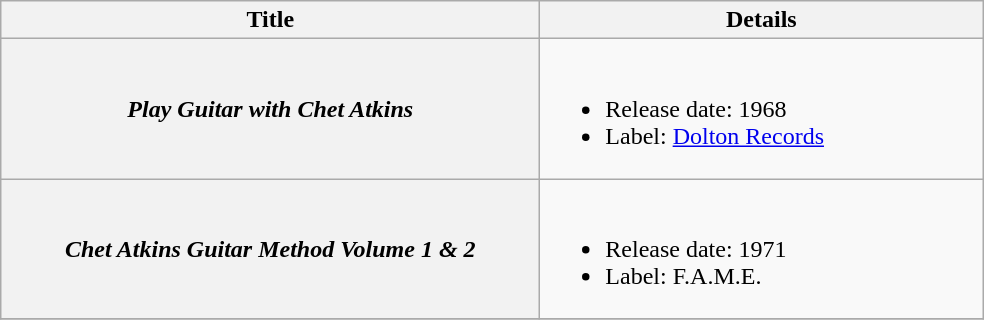<table class="wikitable plainrowheaders">
<tr>
<th style="width:22em;">Title</th>
<th style="width:18em;">Details</th>
</tr>
<tr>
<th scope="row"><em>Play Guitar with Chet Atkins</em></th>
<td><br><ul><li>Release date: 1968</li><li>Label: <a href='#'>Dolton Records</a></li></ul></td>
</tr>
<tr>
<th scope="row"><em>Chet Atkins Guitar Method Volume 1 & 2</em></th>
<td><br><ul><li>Release date: 1971</li><li>Label: F.A.M.E.</li></ul></td>
</tr>
<tr>
</tr>
</table>
